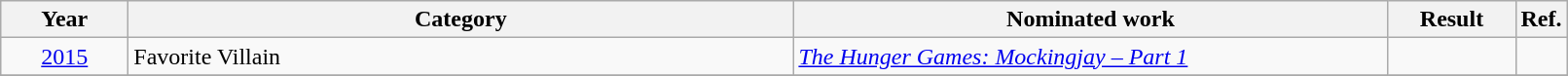<table class=wikitable>
<tr>
<th scope="col" style="width:5em;">Year</th>
<th scope="col" style="width:28em;">Category</th>
<th scope="col" style="width:25em;">Nominated work</th>
<th scope="col" style="width:5em;">Result</th>
<th>Ref.</th>
</tr>
<tr>
<td style="text-align:center;"><a href='#'>2015</a></td>
<td>Favorite Villain</td>
<td><em><a href='#'>The Hunger Games: Mockingjay – Part 1</a></em></td>
<td></td>
<td align="center"></td>
</tr>
<tr>
</tr>
</table>
